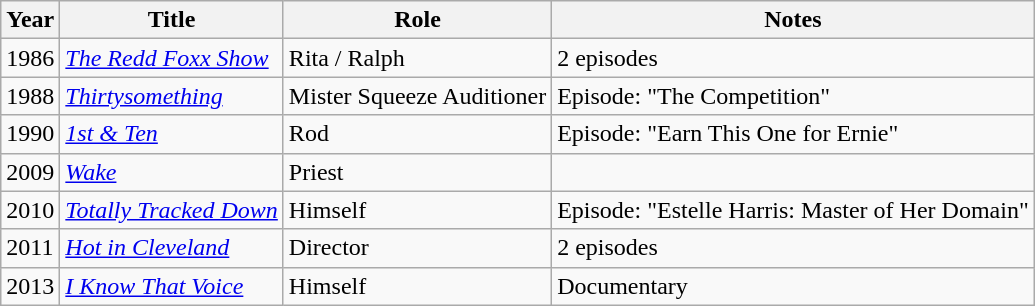<table class="wikitable sortable">
<tr>
<th>Year</th>
<th>Title</th>
<th>Role</th>
<th class="unsortable">Notes</th>
</tr>
<tr>
<td>1986</td>
<td><em><a href='#'>The Redd Foxx Show</a></em></td>
<td>Rita / Ralph</td>
<td>2 episodes</td>
</tr>
<tr>
<td>1988</td>
<td><em><a href='#'>Thirtysomething</a></em></td>
<td>Mister Squeeze Auditioner</td>
<td>Episode: "The Competition"</td>
</tr>
<tr>
<td>1990</td>
<td><em><a href='#'>1st & Ten</a></em></td>
<td>Rod</td>
<td>Episode: "Earn This One for Ernie"</td>
</tr>
<tr>
<td>2009</td>
<td><em><a href='#'>Wake</a></em></td>
<td>Priest</td>
<td></td>
</tr>
<tr>
<td>2010</td>
<td><em><a href='#'>Totally Tracked Down</a></em></td>
<td>Himself</td>
<td>Episode: "Estelle Harris: Master of Her Domain"</td>
</tr>
<tr>
<td>2011</td>
<td><em><a href='#'>Hot in Cleveland</a></em></td>
<td>Director</td>
<td>2 episodes</td>
</tr>
<tr>
<td>2013</td>
<td><em><a href='#'>I Know That Voice</a></em></td>
<td>Himself</td>
<td>Documentary</td>
</tr>
</table>
